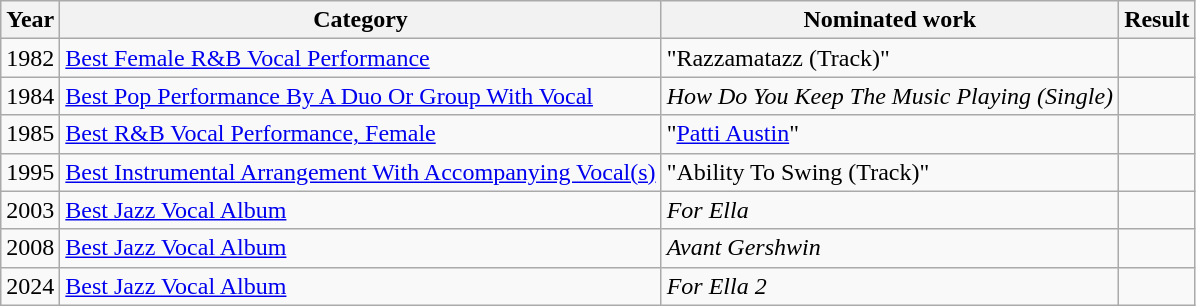<table class="wikitable sortable">
<tr>
<th>Year</th>
<th>Category</th>
<th>Nominated work</th>
<th>Result</th>
</tr>
<tr>
<td>1982</td>
<td><a href='#'>Best Female R&B Vocal Performance</a></td>
<td>"Razzamatazz (Track)"</td>
<td></td>
</tr>
<tr>
<td>1984</td>
<td><a href='#'>Best Pop Performance By A Duo Or Group With Vocal</a></td>
<td><em>How Do You Keep The Music Playing (Single)</em></td>
<td></td>
</tr>
<tr>
<td>1985</td>
<td><a href='#'>Best R&B Vocal Performance, Female</a></td>
<td>"<a href='#'>Patti Austin</a>"</td>
<td></td>
</tr>
<tr>
<td>1995</td>
<td><a href='#'>Best Instrumental Arrangement With Accompanying Vocal(s)</a></td>
<td>"Ability To Swing (Track)"</td>
<td></td>
</tr>
<tr>
<td>2003</td>
<td><a href='#'>Best Jazz Vocal Album</a></td>
<td><em>For Ella</em></td>
<td></td>
</tr>
<tr>
<td>2008</td>
<td><a href='#'>Best Jazz Vocal Album</a></td>
<td><em>Avant Gershwin</em></td>
<td></td>
</tr>
<tr>
<td>2024</td>
<td><a href='#'>Best Jazz Vocal Album</a></td>
<td><em>For Ella 2</em></td>
<td></td>
</tr>
</table>
